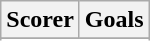<table class="wikitable">
<tr>
<th>Scorer</th>
<th>Goals</th>
</tr>
<tr>
</tr>
<tr>
</tr>
</table>
